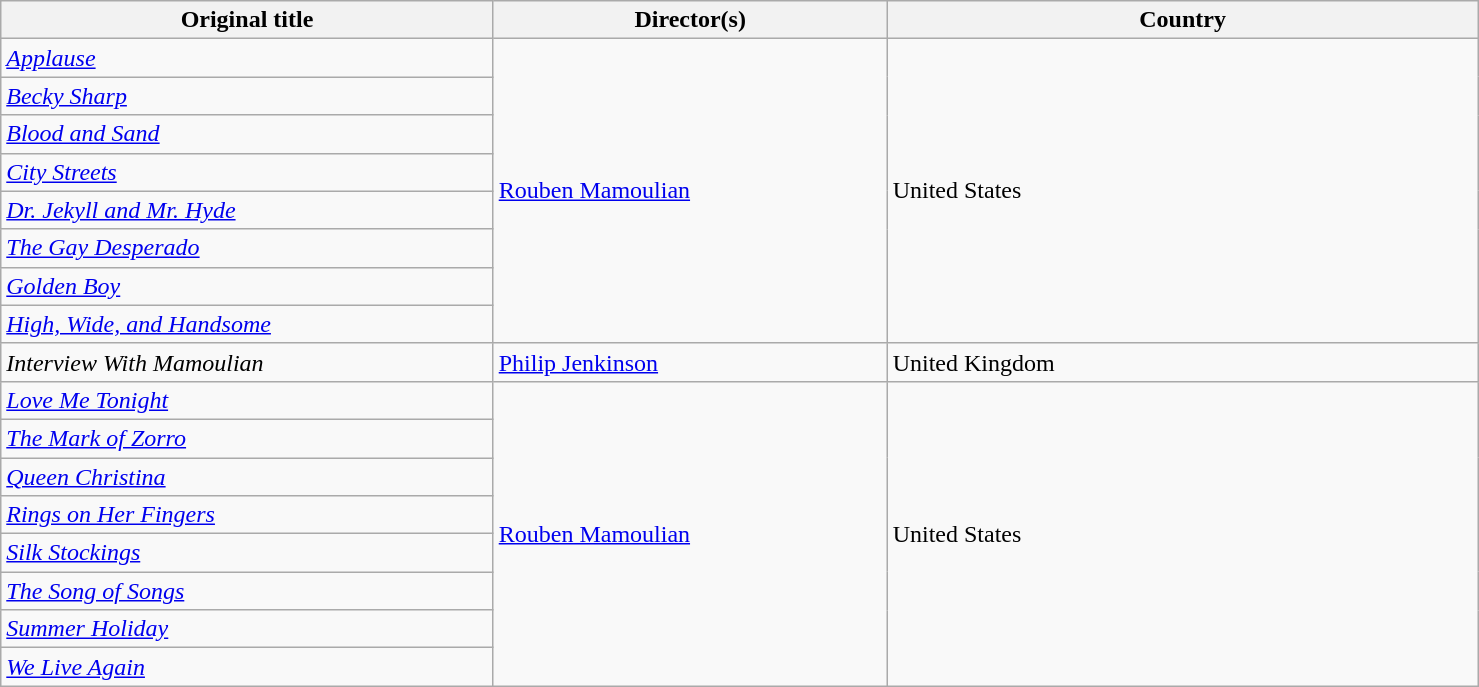<table class="wikitable" width="78%" cellpadding="5">
<tr>
<th width="25%">Original title</th>
<th width="20%">Director(s)</th>
<th width="30%">Country</th>
</tr>
<tr>
<td><em><a href='#'>Applause</a></em></td>
<td rowspan="8"><a href='#'>Rouben Mamoulian</a></td>
<td rowspan="8">United States</td>
</tr>
<tr>
<td><em><a href='#'>Becky Sharp</a></em></td>
</tr>
<tr>
<td><em><a href='#'>Blood and Sand</a></em></td>
</tr>
<tr>
<td><em><a href='#'>City Streets</a></em></td>
</tr>
<tr>
<td><em><a href='#'>Dr. Jekyll and Mr. Hyde</a></em></td>
</tr>
<tr>
<td><em><a href='#'>The Gay Desperado</a></em></td>
</tr>
<tr>
<td><em><a href='#'>Golden Boy</a></em></td>
</tr>
<tr>
<td><em><a href='#'>High, Wide, and Handsome</a></em></td>
</tr>
<tr>
<td><em>Interview With Mamoulian</em></td>
<td><a href='#'>Philip Jenkinson</a></td>
<td>United Kingdom</td>
</tr>
<tr>
<td><em><a href='#'>Love Me Tonight</a></em></td>
<td rowspan="8"><a href='#'>Rouben Mamoulian</a></td>
<td rowspan="8">United States</td>
</tr>
<tr>
<td><em><a href='#'>The Mark of Zorro</a></em></td>
</tr>
<tr>
<td><em><a href='#'>Queen Christina</a></em></td>
</tr>
<tr>
<td><em><a href='#'>Rings on Her Fingers</a></em></td>
</tr>
<tr>
<td><em><a href='#'>Silk Stockings</a></em></td>
</tr>
<tr>
<td><em><a href='#'>The Song of Songs</a></em></td>
</tr>
<tr>
<td><em><a href='#'>Summer Holiday</a></em></td>
</tr>
<tr>
<td><em><a href='#'>We Live Again</a></em></td>
</tr>
</table>
